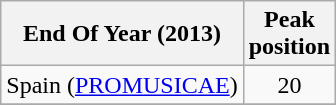<table class="wikitable sortable">
<tr>
<th scope="col">End Of Year (2013)</th>
<th scope="col">Peak<br>position</th>
</tr>
<tr>
<td>Spain (<a href='#'>PROMUSICAE</a>)</td>
<td style="text-align:center;">20</td>
</tr>
<tr>
</tr>
</table>
